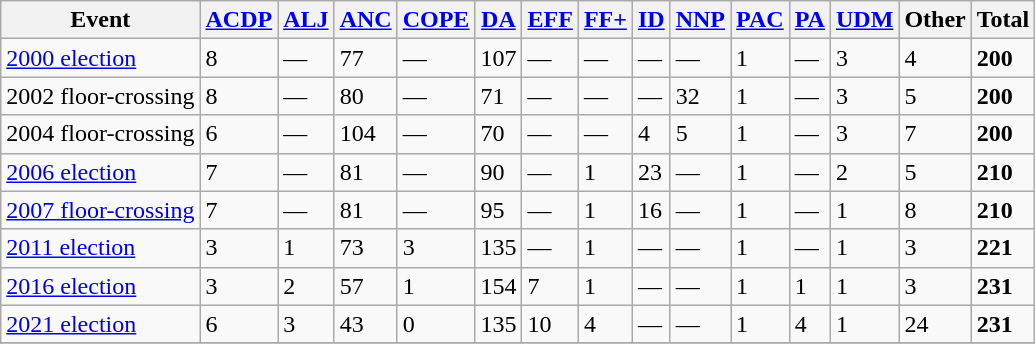<table class="wikitable">
<tr>
<th>Event</th>
<th><a href='#'>ACDP</a></th>
<th><a href='#'>ALJ</a></th>
<th><a href='#'>ANC</a></th>
<th><a href='#'>COPE</a></th>
<th><a href='#'>DA</a></th>
<th><a href='#'>EFF</a></th>
<th><a href='#'>FF+</a></th>
<th><a href='#'>ID</a></th>
<th><a href='#'>NNP</a></th>
<th><a href='#'>PAC</a></th>
<th><a href='#'>PA</a></th>
<th><a href='#'>UDM</a></th>
<th>Other</th>
<th>Total</th>
</tr>
<tr>
<td><a href='#'>2000 election</a></td>
<td>8</td>
<td>—</td>
<td>77</td>
<td>—</td>
<td>107</td>
<td>—</td>
<td>—</td>
<td>—</td>
<td>—</td>
<td>1</td>
<td>—</td>
<td>3</td>
<td>4</td>
<td><strong>200</strong></td>
</tr>
<tr>
<td>2002 floor-crossing</td>
<td>8</td>
<td>—</td>
<td>80</td>
<td>—</td>
<td>71</td>
<td>—</td>
<td>—</td>
<td>—</td>
<td>32</td>
<td>1</td>
<td>—</td>
<td>3</td>
<td>5</td>
<td><strong>200</strong></td>
</tr>
<tr>
<td>2004 floor-crossing</td>
<td>6</td>
<td>—</td>
<td>104</td>
<td>—</td>
<td>70</td>
<td>—</td>
<td>—</td>
<td>4</td>
<td>5</td>
<td>1</td>
<td>—</td>
<td>3</td>
<td>7</td>
<td><strong>200</strong></td>
</tr>
<tr>
<td><a href='#'>2006 election</a></td>
<td>7</td>
<td>—</td>
<td>81</td>
<td>—</td>
<td>90</td>
<td>—</td>
<td>1</td>
<td>23</td>
<td>—</td>
<td>1</td>
<td>—</td>
<td>2</td>
<td>5</td>
<td><strong>210</strong></td>
</tr>
<tr>
<td><a href='#'>2007 floor-crossing</a></td>
<td>7</td>
<td>—</td>
<td>81</td>
<td>—</td>
<td>95</td>
<td>—</td>
<td>1</td>
<td>16</td>
<td>—</td>
<td>1</td>
<td>—</td>
<td>1</td>
<td>8</td>
<td><strong>210</strong></td>
</tr>
<tr>
<td><a href='#'>2011 election</a></td>
<td>3</td>
<td>1</td>
<td>73</td>
<td>3</td>
<td>135</td>
<td>—</td>
<td>1</td>
<td>—</td>
<td>—</td>
<td>1</td>
<td>—</td>
<td>1</td>
<td>3</td>
<td><strong>221</strong></td>
</tr>
<tr>
<td><a href='#'>2016 election</a></td>
<td>3</td>
<td>2</td>
<td>57</td>
<td>1</td>
<td>154</td>
<td>7</td>
<td>1</td>
<td>—</td>
<td>—</td>
<td>1</td>
<td>1</td>
<td>1</td>
<td>3</td>
<td><strong>231</strong></td>
</tr>
<tr>
<td><a href='#'>2021 election</a></td>
<td>6</td>
<td>3</td>
<td>43</td>
<td>0</td>
<td>135</td>
<td>10</td>
<td>4</td>
<td>—</td>
<td>—</td>
<td>1</td>
<td>4</td>
<td>1</td>
<td>24</td>
<td><strong>231</strong></td>
</tr>
<tr>
</tr>
</table>
